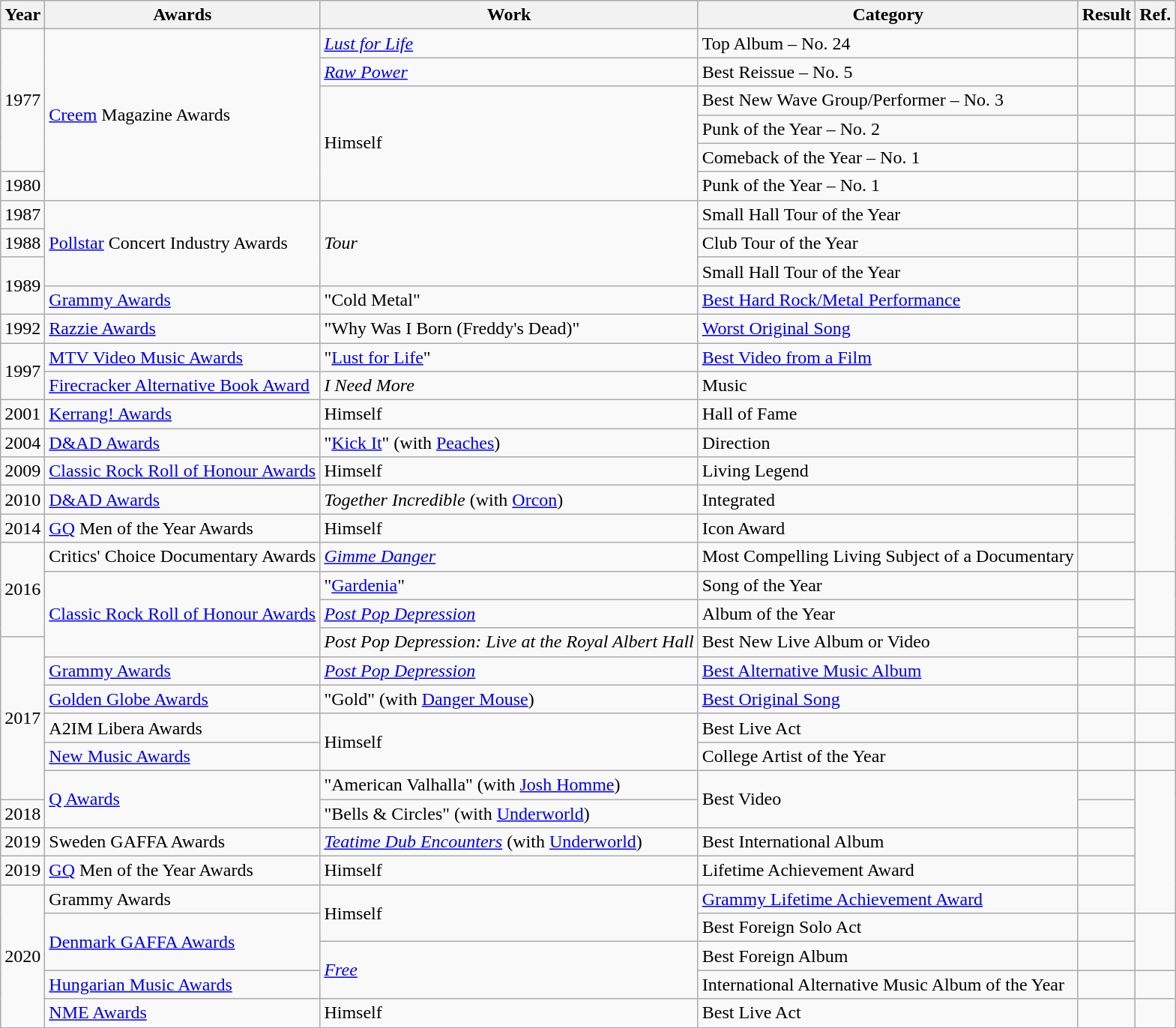<table class=wikitable>
<tr>
<th>Year</th>
<th>Awards</th>
<th>Work</th>
<th>Category</th>
<th>Result</th>
<th>Ref.</th>
</tr>
<tr>
<td rowspan=5>1977</td>
<td rowspan=6><a href='#'>Creem</a> Magazine Awards</td>
<td><em><a href='#'>Lust for Life</a></em></td>
<td>Top Album – No. 24</td>
<td></td>
<td></td>
</tr>
<tr>
<td><em><a href='#'>Raw Power</a></em></td>
<td>Best Reissue – No. 5</td>
<td></td>
<td></td>
</tr>
<tr>
<td rowspan=4>Himself</td>
<td>Best New Wave Group/Performer – No. 3</td>
<td></td>
<td></td>
</tr>
<tr>
<td>Punk of the Year – No. 2</td>
<td></td>
<td></td>
</tr>
<tr>
<td>Comeback of the Year – No. 1</td>
<td></td>
<td></td>
</tr>
<tr>
<td>1980</td>
<td>Punk of the Year – No. 1</td>
<td></td>
<td></td>
</tr>
<tr>
<td>1987</td>
<td rowspan=3><a href='#'>Pollstar</a> Concert Industry Awards</td>
<td rowspan=3><em>Tour</em></td>
<td>Small Hall Tour of the Year</td>
<td></td>
<td></td>
</tr>
<tr>
<td>1988</td>
<td>Club Tour of the Year</td>
<td></td>
<td></td>
</tr>
<tr>
<td rowspan=2>1989</td>
<td>Small Hall Tour of the Year</td>
<td></td>
<td></td>
</tr>
<tr>
<td><a href='#'>Grammy Awards</a></td>
<td>"Cold Metal"</td>
<td><a href='#'>Best Hard Rock/Metal Performance</a></td>
<td></td>
<td></td>
</tr>
<tr>
<td>1992</td>
<td><a href='#'>Razzie Awards</a></td>
<td>"Why Was I Born (Freddy's Dead)"</td>
<td><a href='#'>Worst Original Song</a></td>
<td></td>
<td></td>
</tr>
<tr>
<td rowspan=2>1997</td>
<td><a href='#'>MTV Video Music Awards</a></td>
<td>"<a href='#'>Lust for Life</a>"</td>
<td><a href='#'>Best Video from a Film</a></td>
<td></td>
<td></td>
</tr>
<tr>
<td><a href='#'>Firecracker Alternative Book Award</a></td>
<td><em>I Need More</em></td>
<td>Music</td>
<td></td>
<td></td>
</tr>
<tr>
<td>2001</td>
<td><a href='#'>Kerrang! Awards</a></td>
<td>Himself</td>
<td>Hall of Fame</td>
<td></td>
<td></td>
</tr>
<tr>
<td>2004</td>
<td><a href='#'>D&AD Awards</a></td>
<td>"<a href='#'>Kick It</a>" (with <a href='#'>Peaches</a>)</td>
<td>Direction</td>
<td></td>
</tr>
<tr>
<td>2009</td>
<td><a href='#'>Classic Rock Roll of Honour Awards</a></td>
<td>Himself</td>
<td>Living Legend</td>
<td></td>
</tr>
<tr>
<td>2010</td>
<td><a href='#'>D&AD Awards</a></td>
<td><em>Together Incredible</em> (with <a href='#'>Orcon</a>)</td>
<td>Integrated</td>
<td></td>
</tr>
<tr>
<td>2014</td>
<td><a href='#'>GQ</a> Men of the Year Awards</td>
<td>Himself</td>
<td>Icon Award</td>
<td></td>
</tr>
<tr>
<td rowspan=4>2016</td>
<td>Critics' Choice Documentary Awards</td>
<td><em><a href='#'>Gimme Danger</a></em></td>
<td>Most Compelling Living Subject of a Documentary</td>
<td></td>
</tr>
<tr>
<td rowspan=4><a href='#'>Classic Rock Roll of Honour Awards</a></td>
<td>"<a href='#'>Gardenia</a>"</td>
<td>Song of the Year</td>
<td></td>
<td rowspan=3></td>
</tr>
<tr>
<td><em><a href='#'>Post Pop Depression</a></em></td>
<td>Album of the Year</td>
<td></td>
</tr>
<tr>
<td rowspan=2><em>Post Pop Depression: Live at the Royal Albert Hall</em></td>
<td rowspan=2>Best New Live Album or Video</td>
<td></td>
</tr>
<tr>
<td rowspan=6>2017</td>
<td></td>
<td></td>
</tr>
<tr>
<td><a href='#'>Grammy Awards</a></td>
<td><em><a href='#'>Post Pop Depression</a></em></td>
<td><a href='#'>Best Alternative Music Album</a></td>
<td></td>
<td></td>
</tr>
<tr>
<td><a href='#'>Golden Globe Awards</a></td>
<td>"Gold" (with <a href='#'>Danger Mouse</a>)</td>
<td><a href='#'>Best Original Song</a></td>
<td></td>
<td></td>
</tr>
<tr>
<td>A2IM Libera Awards</td>
<td rowspan=2>Himself</td>
<td>Best Live Act</td>
<td></td>
<td></td>
</tr>
<tr>
<td><a href='#'>New Music Awards</a></td>
<td>College Artist of the Year</td>
<td></td>
<td></td>
</tr>
<tr>
<td rowspan=2><a href='#'>Q Awards</a></td>
<td>"American Valhalla" (with <a href='#'>Josh Homme</a>)</td>
<td rowspan=2>Best Video</td>
<td></td>
</tr>
<tr>
<td>2018</td>
<td>"Bells & Circles" (with <a href='#'>Underworld</a>)</td>
<td></td>
</tr>
<tr>
<td>2019</td>
<td>Sweden GAFFA Awards</td>
<td><em><a href='#'>Teatime Dub Encounters</a></em> (with <a href='#'>Underworld</a>)</td>
<td>Best International Album</td>
<td></td>
</tr>
<tr>
<td>2019</td>
<td><a href='#'>GQ</a> Men of the Year Awards</td>
<td>Himself</td>
<td>Lifetime Achievement Award</td>
<td></td>
</tr>
<tr>
<td rowspan=5>2020</td>
<td>Grammy Awards</td>
<td rowspan=2>Himself</td>
<td><a href='#'>Grammy Lifetime Achievement Award</a></td>
<td></td>
</tr>
<tr>
<td rowspan=2><a href='#'>Denmark GAFFA Awards</a></td>
<td>Best Foreign Solo Act</td>
<td></td>
<td rowspan=2></td>
</tr>
<tr>
<td rowspan=2><em><a href='#'>Free</a></em></td>
<td>Best Foreign Album</td>
<td></td>
</tr>
<tr>
<td><a href='#'>Hungarian Music Awards</a></td>
<td>International Alternative Music Album of the Year</td>
<td></td>
<td></td>
</tr>
<tr>
<td><a href='#'>NME Awards</a></td>
<td>Himself</td>
<td>Best Live Act</td>
<td></td>
<td></td>
</tr>
</table>
